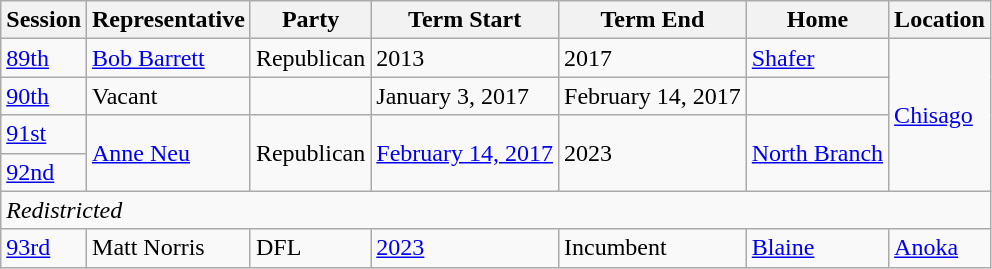<table class="wikitable">
<tr>
<th>Session</th>
<th>Representative</th>
<th>Party</th>
<th>Term Start</th>
<th>Term End</th>
<th>Home</th>
<th>Location</th>
</tr>
<tr>
<td><a href='#'>89th</a></td>
<td rowspan="1"><a href='#'>Bob Barrett</a></td>
<td rowspan="1" >Republican</td>
<td rowspan="1">2013</td>
<td rowspan="1">2017</td>
<td rowspan="1"><a href='#'>Shafer</a></td>
<td rowspan="5"><a href='#'>Chisago</a></td>
</tr>
<tr>
<td rowspan="2"><a href='#'>90th</a></td>
<td rowspan="1">Vacant</td>
<td rowspan="1"></td>
<td rowspan="1">January 3, 2017</td>
<td rowspan="1">February 14, 2017</td>
</tr>
<tr>
<td rowspan="3"> <a href='#'>Anne Neu</a></td>
<td rowspan="3" >Republican</td>
<td rowspan="3"><a href='#'>February 14, 2017</a></td>
<td rowspan="3">2023</td>
<td rowspan="3"><a href='#'>North Branch</a></td>
</tr>
<tr>
<td><a href='#'>91st</a></td>
</tr>
<tr>
<td><a href='#'>92nd</a></td>
</tr>
<tr>
<td colspan="7"><div> <em>Redistricted</em></div></td>
</tr>
<tr>
<td><a href='#'>93rd</a></td>
<td rowspan="1">Matt Norris</td>
<td rowspan="1" >DFL</td>
<td rowspan="1"><a href='#'>2023</a></td>
<td rowspan="1">Incumbent</td>
<td rowspan="1"><a href='#'>Blaine</a></td>
<td rowspan="1"><a href='#'>Anoka</a></td>
</tr>
</table>
